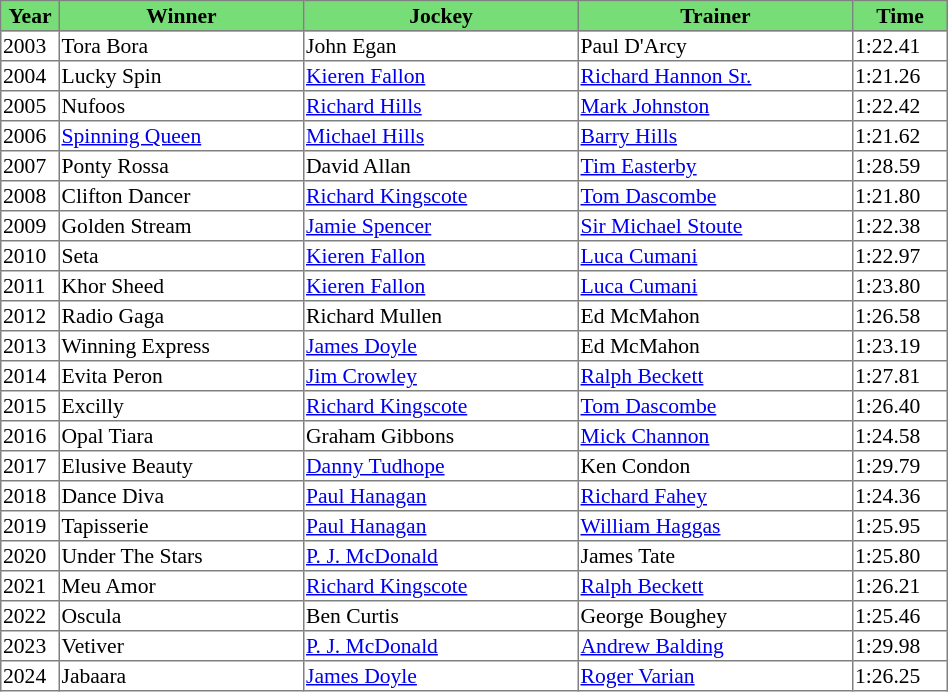<table class = "sortable" | border="1" style="border-collapse: collapse; font-size:90%">
<tr bgcolor="#77dd77" align="center">
<th style="width:36px"><strong>Year</strong></th>
<th style="width:160px"><strong>Winner</strong></th>
<th style="width:180px"><strong>Jockey</strong></th>
<th style="width:180px"><strong>Trainer</strong></th>
<th style="width:60px"><strong>Time</strong></th>
</tr>
<tr>
<td>2003</td>
<td>Tora Bora</td>
<td>John Egan</td>
<td>Paul D'Arcy</td>
<td>1:22.41</td>
</tr>
<tr>
<td>2004</td>
<td>Lucky Spin</td>
<td><a href='#'>Kieren Fallon</a></td>
<td><a href='#'>Richard Hannon Sr.</a></td>
<td>1:21.26</td>
</tr>
<tr>
<td>2005</td>
<td>Nufoos</td>
<td><a href='#'>Richard Hills</a></td>
<td><a href='#'>Mark Johnston</a></td>
<td>1:22.42</td>
</tr>
<tr>
<td>2006</td>
<td><a href='#'>Spinning Queen</a></td>
<td><a href='#'>Michael Hills</a></td>
<td><a href='#'>Barry Hills</a></td>
<td>1:21.62</td>
</tr>
<tr>
<td>2007</td>
<td>Ponty Rossa</td>
<td>David Allan</td>
<td><a href='#'>Tim Easterby</a></td>
<td>1:28.59</td>
</tr>
<tr>
<td>2008</td>
<td>Clifton Dancer</td>
<td><a href='#'>Richard Kingscote</a></td>
<td><a href='#'>Tom Dascombe</a></td>
<td>1:21.80</td>
</tr>
<tr>
<td>2009</td>
<td>Golden Stream</td>
<td><a href='#'>Jamie Spencer</a></td>
<td><a href='#'>Sir Michael Stoute</a></td>
<td>1:22.38</td>
</tr>
<tr>
<td>2010</td>
<td>Seta</td>
<td><a href='#'>Kieren Fallon</a></td>
<td><a href='#'>Luca Cumani</a></td>
<td>1:22.97</td>
</tr>
<tr>
<td>2011</td>
<td>Khor Sheed</td>
<td><a href='#'>Kieren Fallon</a></td>
<td><a href='#'>Luca Cumani</a></td>
<td>1:23.80</td>
</tr>
<tr>
<td>2012</td>
<td>Radio Gaga</td>
<td>Richard Mullen</td>
<td>Ed McMahon</td>
<td>1:26.58</td>
</tr>
<tr>
<td>2013</td>
<td>Winning Express</td>
<td><a href='#'>James Doyle</a></td>
<td>Ed McMahon</td>
<td>1:23.19</td>
</tr>
<tr>
<td>2014</td>
<td>Evita Peron</td>
<td><a href='#'>Jim Crowley</a></td>
<td><a href='#'>Ralph Beckett</a></td>
<td>1:27.81</td>
</tr>
<tr>
<td>2015</td>
<td>Excilly</td>
<td><a href='#'>Richard Kingscote</a></td>
<td><a href='#'>Tom Dascombe</a></td>
<td>1:26.40</td>
</tr>
<tr>
<td>2016</td>
<td>Opal Tiara</td>
<td>Graham Gibbons</td>
<td><a href='#'>Mick Channon</a></td>
<td>1:24.58</td>
</tr>
<tr>
<td>2017</td>
<td>Elusive Beauty</td>
<td><a href='#'>Danny Tudhope</a></td>
<td>Ken Condon</td>
<td>1:29.79</td>
</tr>
<tr>
<td>2018</td>
<td>Dance Diva</td>
<td><a href='#'>Paul Hanagan</a></td>
<td><a href='#'>Richard Fahey</a></td>
<td>1:24.36</td>
</tr>
<tr>
<td>2019</td>
<td>Tapisserie</td>
<td><a href='#'>Paul Hanagan</a></td>
<td><a href='#'>William Haggas</a></td>
<td>1:25.95</td>
</tr>
<tr>
<td>2020</td>
<td>Under The Stars</td>
<td><a href='#'>P. J. McDonald</a></td>
<td>James Tate</td>
<td>1:25.80</td>
</tr>
<tr>
<td>2021</td>
<td>Meu Amor</td>
<td><a href='#'>Richard Kingscote</a></td>
<td><a href='#'>Ralph Beckett</a></td>
<td>1:26.21</td>
</tr>
<tr>
<td>2022</td>
<td>Oscula</td>
<td>Ben Curtis</td>
<td>George Boughey</td>
<td>1:25.46</td>
</tr>
<tr>
<td>2023</td>
<td>Vetiver</td>
<td><a href='#'>P. J. McDonald</a></td>
<td><a href='#'>Andrew Balding</a></td>
<td>1:29.98</td>
</tr>
<tr>
<td>2024</td>
<td>Jabaara</td>
<td><a href='#'>James Doyle</a></td>
<td><a href='#'>Roger Varian</a></td>
<td>1:26.25</td>
</tr>
</table>
